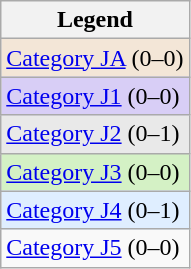<table class="sortable wikitable">
<tr>
<th>Legend</th>
</tr>
<tr bgcolor="F3E6D7">
<td><a href='#'>Category JA</a> (0–0)</td>
</tr>
<tr bgcolor="d8cef6">
<td><a href='#'>Category J1</a> (0–0)</td>
</tr>
<tr bgcolor="e9e9e9">
<td><a href='#'>Category J2</a> (0–1)</td>
</tr>
<tr bgcolor="D4F1C5">
<td><a href='#'>Category J3</a> (0–0)</td>
</tr>
<tr bgcolor="dfeeff">
<td><a href='#'>Category J4</a> (0–1)</td>
</tr>
<tr>
<td><a href='#'>Category J5</a> (0–0)</td>
</tr>
</table>
